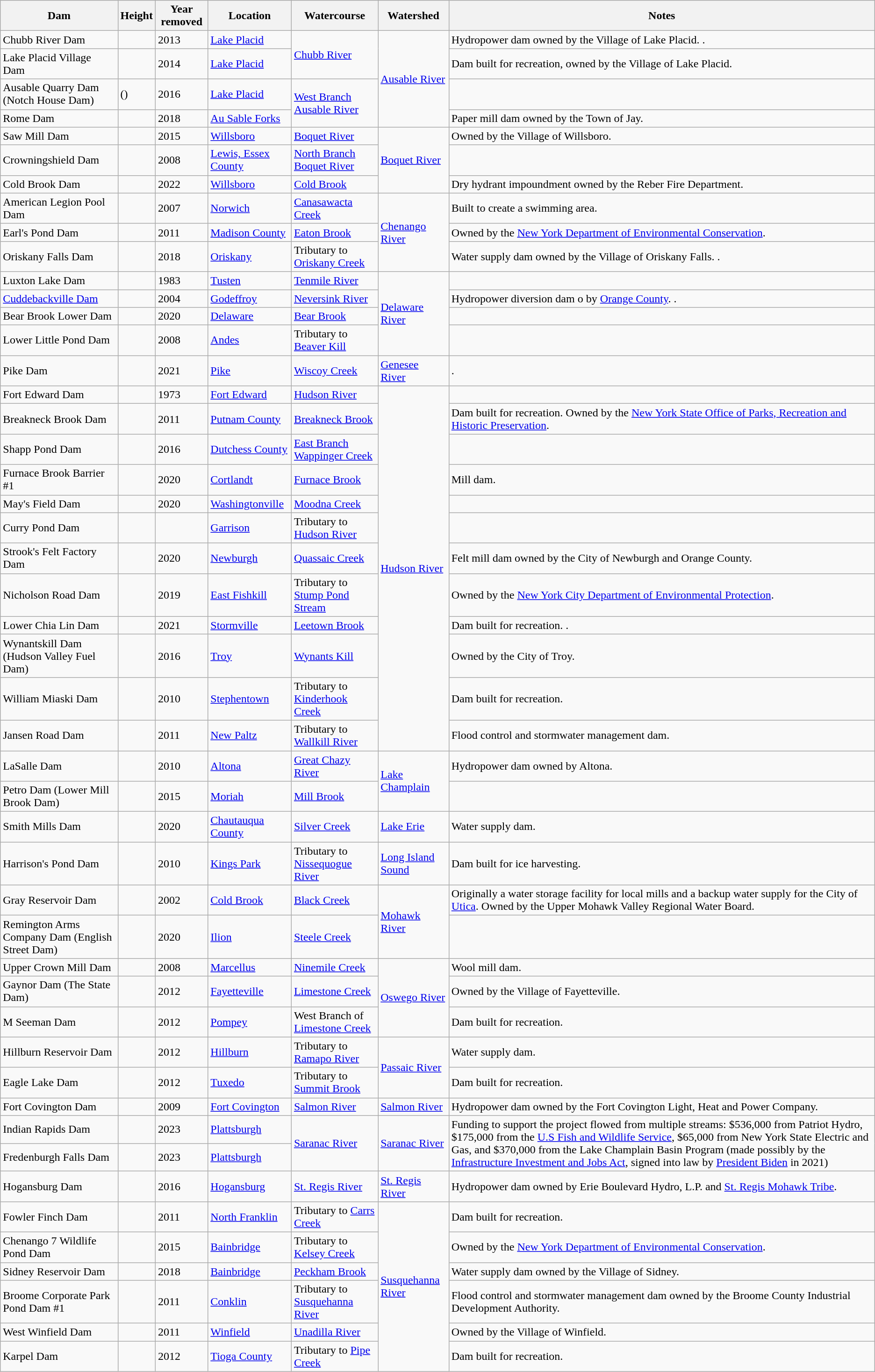<table class="wikitable sortable">
<tr>
<th>Dam</th>
<th>Height</th>
<th>Year removed</th>
<th>Location</th>
<th>Watercourse</th>
<th>Watershed</th>
<th>Notes</th>
</tr>
<tr>
<td>Chubb River Dam</td>
<td></td>
<td>2013</td>
<td><a href='#'>Lake Placid</a><br></td>
<td rowspan=2><a href='#'>Chubb River</a></td>
<td rowspan=4><a href='#'>Ausable River</a></td>
<td>Hydropower dam owned by the Village of Lake Placid. .</td>
</tr>
<tr>
<td>Lake Placid Village Dam</td>
<td></td>
<td>2014</td>
<td><a href='#'>Lake Placid</a><br></td>
<td>Dam built for recreation, owned by the Village of Lake Placid.</td>
</tr>
<tr>
<td>Ausable Quarry Dam (Notch House Dam)</td>
<td> ()</td>
<td>2016</td>
<td><a href='#'>Lake Placid</a><br></td>
<td rowspan=2><a href='#'>West Branch Ausable River</a></td>
<td></td>
</tr>
<tr>
<td>Rome Dam</td>
<td></td>
<td>2018</td>
<td><a href='#'>Au Sable Forks</a><br></td>
<td>Paper mill dam owned by the Town of Jay.</td>
</tr>
<tr>
<td>Saw Mill Dam</td>
<td></td>
<td>2015</td>
<td><a href='#'>Willsboro</a><br></td>
<td><a href='#'>Boquet River</a></td>
<td rowspan=3><a href='#'>Boquet River</a></td>
<td>Owned by the Village of Willsboro.</td>
</tr>
<tr>
<td>Crowningshield Dam</td>
<td></td>
<td>2008</td>
<td><a href='#'>Lewis, Essex County</a><br></td>
<td><a href='#'>North Branch Boquet River</a></td>
<td></td>
</tr>
<tr>
<td>Cold Brook Dam</td>
<td></td>
<td>2022</td>
<td><a href='#'>Willsboro</a><br></td>
<td><a href='#'>Cold Brook</a></td>
<td>Dry hydrant impoundment owned by the Reber Fire Department.</td>
</tr>
<tr>
<td>American Legion Pool Dam</td>
<td></td>
<td>2007</td>
<td><a href='#'>Norwich</a><br></td>
<td><a href='#'>Canasawacta Creek</a></td>
<td rowspan=3><a href='#'>Chenango River</a></td>
<td>Built to create a swimming area.</td>
</tr>
<tr>
<td>Earl's Pond Dam</td>
<td></td>
<td>2011</td>
<td><a href='#'>Madison County</a><br></td>
<td><a href='#'>Eaton Brook</a></td>
<td>Owned by the <a href='#'>New York Department of Environmental Conservation</a>.</td>
</tr>
<tr>
<td>Oriskany Falls Dam</td>
<td></td>
<td>2018</td>
<td><a href='#'>Oriskany</a><br></td>
<td>Tributary to <a href='#'>Oriskany Creek</a></td>
<td>Water supply dam owned by the Village of Oriskany Falls. .</td>
</tr>
<tr>
<td>Luxton Lake Dam</td>
<td></td>
<td>1983</td>
<td><a href='#'>Tusten</a><br></td>
<td><a href='#'>Tenmile River</a></td>
<td rowspan=4><a href='#'>Delaware River</a></td>
<td></td>
</tr>
<tr>
<td><a href='#'>Cuddebackville Dam</a></td>
<td></td>
<td>2004</td>
<td><a href='#'>Godeffroy</a><br></td>
<td><a href='#'>Neversink River</a></td>
<td>Hydropower diversion dam o by <a href='#'>Orange County</a>. .</td>
</tr>
<tr>
<td>Bear Brook Lower Dam</td>
<td></td>
<td>2020</td>
<td><a href='#'>Delaware</a><br></td>
<td><a href='#'>Bear Brook</a></td>
<td></td>
</tr>
<tr>
<td>Lower Little Pond Dam</td>
<td></td>
<td>2008</td>
<td><a href='#'>Andes</a><br></td>
<td>Tributary to <a href='#'>Beaver Kill</a></td>
<td></td>
</tr>
<tr>
<td>Pike Dam</td>
<td></td>
<td>2021</td>
<td><a href='#'>Pike</a><br></td>
<td><a href='#'>Wiscoy Creek</a></td>
<td><a href='#'>Genesee River</a></td>
<td>.</td>
</tr>
<tr>
<td>Fort Edward Dam</td>
<td></td>
<td>1973</td>
<td><a href='#'>Fort Edward</a><br></td>
<td><a href='#'>Hudson River</a></td>
<td rowspan=12><a href='#'>Hudson River</a></td>
<td></td>
</tr>
<tr>
<td>Breakneck Brook Dam</td>
<td></td>
<td>2011</td>
<td><a href='#'>Putnam County</a><br></td>
<td><a href='#'>Breakneck Brook</a></td>
<td>Dam built for recreation. Owned by the <a href='#'>New York State Office of Parks, Recreation and Historic Preservation</a>.</td>
</tr>
<tr>
<td>Shapp Pond Dam</td>
<td></td>
<td>2016</td>
<td><a href='#'>Dutchess County</a><br></td>
<td><a href='#'>East Branch Wappinger Creek</a></td>
<td></td>
</tr>
<tr>
<td>Furnace Brook Barrier #1</td>
<td></td>
<td>2020</td>
<td><a href='#'>Cortlandt</a><br></td>
<td><a href='#'>Furnace Brook</a></td>
<td>Mill dam.</td>
</tr>
<tr>
<td>May's Field Dam</td>
<td></td>
<td>2020</td>
<td><a href='#'>Washingtonville</a><br></td>
<td><a href='#'>Moodna Creek</a></td>
<td></td>
</tr>
<tr>
<td>Curry Pond Dam</td>
<td></td>
<td></td>
<td><a href='#'>Garrison</a><br></td>
<td>Tributary to <a href='#'>Hudson River</a></td>
<td></td>
</tr>
<tr>
<td>Strook's Felt Factory Dam</td>
<td></td>
<td>2020</td>
<td><a href='#'>Newburgh</a><br></td>
<td><a href='#'>Quassaic Creek</a></td>
<td>Felt mill dam owned by the City of Newburgh and Orange County.</td>
</tr>
<tr>
<td>Nicholson Road Dam</td>
<td></td>
<td>2019</td>
<td><a href='#'>East Fishkill</a><br></td>
<td>Tributary to <a href='#'>Stump Pond Stream</a></td>
<td>Owned by the <a href='#'>New York City Department of Environmental Protection</a>.</td>
</tr>
<tr>
<td>Lower Chia Lin Dam</td>
<td></td>
<td>2021</td>
<td><a href='#'>Stormville</a><br></td>
<td><a href='#'>Leetown Brook</a></td>
<td>Dam built for recreation. .</td>
</tr>
<tr>
<td>Wynantskill Dam (Hudson Valley Fuel Dam)</td>
<td></td>
<td>2016</td>
<td><a href='#'>Troy</a><br></td>
<td><a href='#'>Wynants Kill</a></td>
<td>Owned by the City of Troy.</td>
</tr>
<tr>
<td>William Miaski Dam</td>
<td></td>
<td>2010</td>
<td><a href='#'>Stephentown</a><br></td>
<td>Tributary to <a href='#'>Kinderhook Creek</a></td>
<td>Dam built for recreation.</td>
</tr>
<tr>
<td>Jansen Road Dam</td>
<td></td>
<td>2011</td>
<td><a href='#'>New Paltz</a><br></td>
<td>Tributary to <a href='#'>Wallkill River</a></td>
<td>Flood control and stormwater management dam.</td>
</tr>
<tr>
<td>LaSalle Dam</td>
<td></td>
<td>2010</td>
<td><a href='#'>Altona</a><br></td>
<td><a href='#'>Great Chazy River</a></td>
<td rowspan=2><a href='#'>Lake Champlain</a></td>
<td>Hydropower dam owned by Altona.</td>
</tr>
<tr>
<td>Petro Dam (Lower Mill Brook Dam)</td>
<td></td>
<td>2015</td>
<td><a href='#'>Moriah</a><br></td>
<td><a href='#'>Mill Brook</a></td>
<td></td>
</tr>
<tr>
<td>Smith Mills Dam</td>
<td></td>
<td>2020</td>
<td><a href='#'>Chautauqua County</a><br></td>
<td><a href='#'>Silver Creek</a></td>
<td><a href='#'>Lake Erie</a></td>
<td>Water supply dam.</td>
</tr>
<tr>
<td>Harrison's Pond Dam</td>
<td></td>
<td>2010</td>
<td><a href='#'>Kings Park</a><br></td>
<td>Tributary to <a href='#'>Nissequogue River</a></td>
<td><a href='#'>Long Island Sound</a></td>
<td>Dam built for ice harvesting.</td>
</tr>
<tr>
<td>Gray Reservoir Dam</td>
<td></td>
<td>2002</td>
<td><a href='#'>Cold Brook</a><br></td>
<td><a href='#'>Black Creek</a></td>
<td rowspan=2><a href='#'>Mohawk River</a></td>
<td>Originally a water storage facility for local mills and a backup water supply for the City of <a href='#'>Utica</a>. Owned by the Upper Mohawk Valley Regional Water Board.</td>
</tr>
<tr>
<td>Remington Arms Company Dam (English Street Dam)</td>
<td></td>
<td>2020</td>
<td><a href='#'>Ilion</a><br></td>
<td><a href='#'>Steele Creek</a></td>
<td></td>
</tr>
<tr>
<td>Upper Crown Mill Dam</td>
<td></td>
<td>2008</td>
<td><a href='#'>Marcellus</a><br></td>
<td><a href='#'>Ninemile Creek</a></td>
<td rowspan=3><a href='#'>Oswego River</a></td>
<td>Wool mill dam.</td>
</tr>
<tr>
<td>Gaynor Dam (The State Dam)</td>
<td></td>
<td>2012</td>
<td><a href='#'>Fayetteville</a><br></td>
<td><a href='#'>Limestone Creek</a></td>
<td>Owned by the Village of Fayetteville.</td>
</tr>
<tr>
<td>M Seeman Dam</td>
<td></td>
<td>2012</td>
<td><a href='#'>Pompey</a><br></td>
<td>West Branch of <a href='#'>Limestone Creek</a></td>
<td>Dam built for recreation.</td>
</tr>
<tr>
<td>Hillburn Reservoir Dam</td>
<td></td>
<td>2012</td>
<td><a href='#'>Hillburn</a><br></td>
<td>Tributary to <a href='#'>Ramapo River</a></td>
<td rowspan=2><a href='#'>Passaic River</a></td>
<td>Water supply dam.</td>
</tr>
<tr>
<td>Eagle Lake Dam</td>
<td></td>
<td>2012</td>
<td><a href='#'>Tuxedo</a><br></td>
<td>Tributary to <a href='#'>Summit Brook</a></td>
<td>Dam built for recreation.</td>
</tr>
<tr>
<td>Fort Covington Dam</td>
<td></td>
<td>2009</td>
<td><a href='#'>Fort Covington</a><br></td>
<td><a href='#'>Salmon River</a></td>
<td><a href='#'>Salmon River</a></td>
<td>Hydropower dam owned by the Fort Covington Light, Heat and Power Company.</td>
</tr>
<tr>
<td>Indian Rapids Dam</td>
<td></td>
<td>2023</td>
<td><a href='#'>Plattsburgh</a><br></td>
<td rowspan=2><a href='#'>Saranac River</a></td>
<td rowspan=2><a href='#'>Saranac River</a></td>
<td rowspan=2>Funding to support the project flowed from multiple streams: $536,000 from Patriot Hydro, $175,000 from the <a href='#'>U.S Fish and Wildlife Service</a>, $65,000 from New York State Electric and Gas, and $370,000 from the Lake Champlain Basin Program (made possibly by the <a href='#'>Infrastructure Investment and Jobs Act</a>, signed into law by <a href='#'>President Biden</a> in 2021)</td>
</tr>
<tr>
<td>Fredenburgh Falls Dam</td>
<td></td>
<td>2023</td>
<td><a href='#'>Plattsburgh</a><br></td>
</tr>
<tr>
<td>Hogansburg Dam</td>
<td></td>
<td>2016</td>
<td><a href='#'>Hogansburg</a><br></td>
<td><a href='#'>St. Regis River</a></td>
<td><a href='#'>St. Regis River</a></td>
<td>Hydropower dam owned by Erie Boulevard Hydro, L.P. and <a href='#'>St. Regis Mohawk Tribe</a>.</td>
</tr>
<tr>
<td>Fowler Finch Dam</td>
<td></td>
<td>2011</td>
<td><a href='#'>North Franklin</a><br></td>
<td>Tributary to <a href='#'>Carrs Creek</a></td>
<td rowspan=6><a href='#'>Susquehanna River</a></td>
<td>Dam built for recreation.</td>
</tr>
<tr>
<td>Chenango 7 Wildlife Pond Dam</td>
<td></td>
<td>2015</td>
<td><a href='#'>Bainbridge</a><br></td>
<td>Tributary to <a href='#'>Kelsey Creek</a></td>
<td>Owned by the <a href='#'>New York Department of Environmental Conservation</a>.</td>
</tr>
<tr>
<td>Sidney Reservoir Dam</td>
<td></td>
<td>2018</td>
<td><a href='#'>Bainbridge</a><br></td>
<td><a href='#'>Peckham Brook</a></td>
<td>Water supply dam owned by the Village of Sidney.</td>
</tr>
<tr>
<td>Broome Corporate Park Pond Dam #1</td>
<td></td>
<td>2011</td>
<td><a href='#'>Conklin</a><br></td>
<td>Tributary to <a href='#'>Susquehanna River</a></td>
<td>Flood control and stormwater management dam owned by the Broome County Industrial Development Authority.</td>
</tr>
<tr>
<td>West Winfield Dam</td>
<td></td>
<td>2011</td>
<td><a href='#'>Winfield</a><br></td>
<td><a href='#'>Unadilla River</a></td>
<td>Owned by the Village of Winfield.</td>
</tr>
<tr>
<td>Karpel Dam</td>
<td></td>
<td>2012</td>
<td><a href='#'>Tioga County</a><br></td>
<td>Tributary to <a href='#'>Pipe Creek</a></td>
<td>Dam built for recreation.</td>
</tr>
</table>
